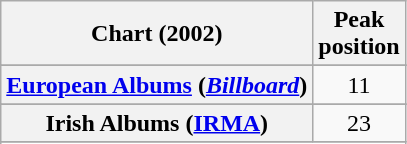<table class="wikitable plainrowheaders sortable" style="text-align:center;">
<tr>
<th scope="col">Chart (2002)</th>
<th scope="col">Peak<br>position</th>
</tr>
<tr>
</tr>
<tr>
<th scope="row"><a href='#'>European Albums</a> (<em><a href='#'>Billboard</a></em>)</th>
<td style="text-align:center;">11</td>
</tr>
<tr>
</tr>
<tr>
<th scope="row">Irish Albums (<a href='#'>IRMA</a>)</th>
<td style="text-align:center">23</td>
</tr>
<tr>
</tr>
<tr>
</tr>
<tr>
</tr>
<tr>
</tr>
</table>
